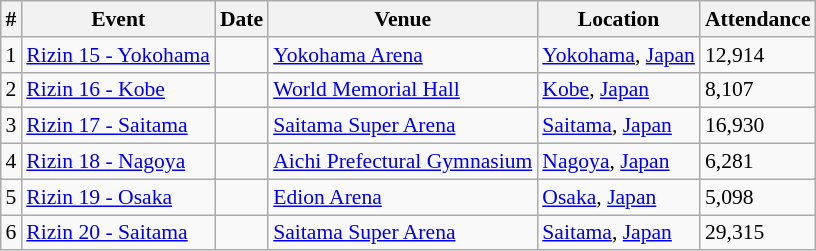<table class="sortable wikitable succession-box" style="margin:1.0em auto; font-size:90%;">
<tr>
<th scope="col">#</th>
<th scope="col">Event</th>
<th scope="col">Date</th>
<th scope="col">Venue</th>
<th scope="col">Location</th>
<th scope="col">Attendance</th>
</tr>
<tr>
<td align=center>1</td>
<td><a href='#'>Rizin 15 - Yokohama</a></td>
<td></td>
<td><a href='#'>Yokohama Arena</a></td>
<td> <a href='#'>Yokohama</a>, <a href='#'>Japan</a></td>
<td>12,914</td>
</tr>
<tr>
<td align=center>2</td>
<td><a href='#'>Rizin 16 - Kobe</a></td>
<td></td>
<td><a href='#'>World Memorial Hall</a></td>
<td> <a href='#'>Kobe</a>, <a href='#'>Japan</a></td>
<td>8,107</td>
</tr>
<tr>
<td align=center>3</td>
<td><a href='#'>Rizin 17 - Saitama</a></td>
<td></td>
<td><a href='#'>Saitama Super Arena</a></td>
<td> <a href='#'>Saitama</a>, <a href='#'>Japan</a></td>
<td>16,930</td>
</tr>
<tr>
<td align=center>4</td>
<td><a href='#'>Rizin 18 - Nagoya</a></td>
<td></td>
<td><a href='#'>Aichi Prefectural Gymnasium</a></td>
<td> <a href='#'>Nagoya</a>, <a href='#'>Japan</a></td>
<td>6,281</td>
</tr>
<tr>
<td align=center>5</td>
<td><a href='#'>Rizin 19 - Osaka</a></td>
<td></td>
<td><a href='#'>Edion Arena</a></td>
<td> <a href='#'>Osaka</a>, <a href='#'>Japan</a></td>
<td>5,098</td>
</tr>
<tr>
<td align=center>6</td>
<td><a href='#'>Rizin 20 - Saitama</a></td>
<td></td>
<td><a href='#'>Saitama Super Arena</a></td>
<td> <a href='#'>Saitama</a>, <a href='#'>Japan</a></td>
<td>29,315</td>
</tr>
</table>
